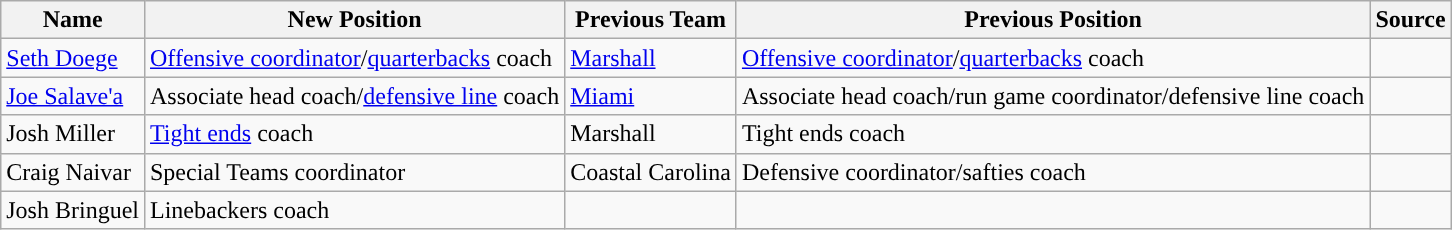<table class="wikitable">
<tr>
<th style="text-align:center; ">Name</th>
<th style="text-align:center; ">New Position</th>
<th style="text-align:center; ">Previous Team</th>
<th style="text-align:center; ">Previous Position</th>
<th style="text-align:center; ">Source</th>
</tr>
<tr>
<td><a href='#'>Seth Doege</a></td>
<td><a href='#'>Offensive coordinator</a>/<a href='#'>quarterbacks</a> coach</td>
<td><a href='#'>Marshall</a></td>
<td><a href='#'>Offensive coordinator</a>/<a href='#'>quarterbacks</a> coach</td>
<td></td>
</tr>
<tr>
<td><a href='#'>Joe Salave'a</a></td>
<td>Associate head coach/<a href='#'>defensive line</a> coach</td>
<td><a href='#'>Miami</a></td>
<td>Associate head coach/run game coordinator/defensive line coach</td>
<td></td>
</tr>
<tr>
<td>Josh Miller</td>
<td><a href='#'>Tight ends</a> coach</td>
<td>Marshall</td>
<td>Tight ends coach</td>
<td></td>
</tr>
<tr>
<td>Craig Naivar</td>
<td>Special Teams coordinator</td>
<td>Coastal Carolina</td>
<td>Defensive coordinator/safties coach</td>
<td></td>
</tr>
<tr>
<td>Josh Bringuel</td>
<td>Linebackers coach</td>
<td></td>
<td></td>
<td></td>
</tr>
</table>
